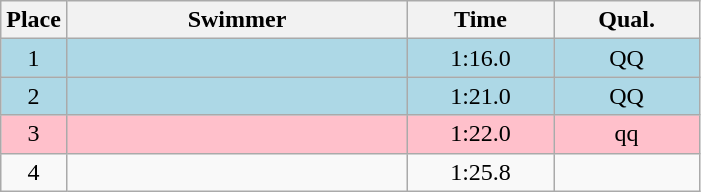<table class=wikitable style="text-align:center">
<tr>
<th>Place</th>
<th width=220>Swimmer</th>
<th width=90>Time</th>
<th width=90>Qual.</th>
</tr>
<tr bgcolor=lightblue>
<td>1</td>
<td align=left></td>
<td>1:16.0</td>
<td>QQ</td>
</tr>
<tr bgcolor=lightblue>
<td>2</td>
<td align=left></td>
<td>1:21.0</td>
<td>QQ</td>
</tr>
<tr bgcolor=pink>
<td>3</td>
<td align=left></td>
<td>1:22.0</td>
<td>qq</td>
</tr>
<tr>
<td>4</td>
<td align=left></td>
<td>1:25.8</td>
<td></td>
</tr>
</table>
